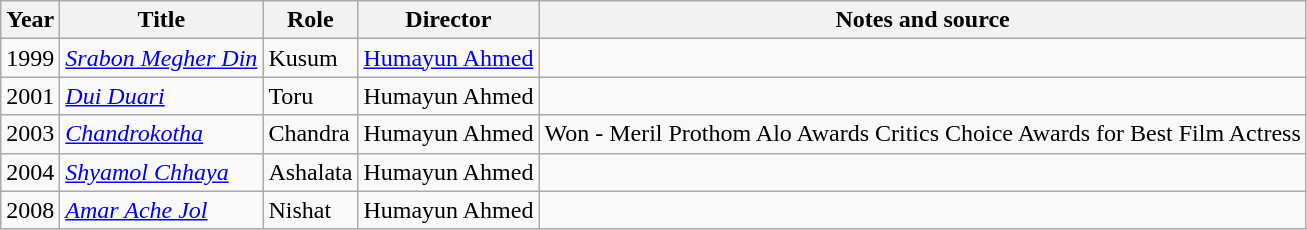<table class="wikitable">
<tr>
<th>Year</th>
<th>Title</th>
<th>Role</th>
<th>Director</th>
<th>Notes and source</th>
</tr>
<tr>
<td>1999</td>
<td><em><a href='#'>Srabon Megher Din</a></em></td>
<td>Kusum</td>
<td><a href='#'>Humayun Ahmed</a></td>
<td></td>
</tr>
<tr>
<td>2001</td>
<td><em><a href='#'>Dui Duari</a></em></td>
<td>Toru</td>
<td>Humayun Ahmed</td>
<td></td>
</tr>
<tr>
<td>2003</td>
<td><em><a href='#'>Chandrokotha</a></em></td>
<td>Chandra</td>
<td>Humayun Ahmed</td>
<td>Won - Meril Prothom Alo Awards Critics Choice Awards for Best Film Actress</td>
</tr>
<tr>
<td>2004</td>
<td><em><a href='#'>Shyamol Chhaya</a></em></td>
<td>Ashalata</td>
<td>Humayun Ahmed</td>
<td></td>
</tr>
<tr>
<td>2008</td>
<td><em><a href='#'>Amar Ache Jol</a></em></td>
<td>Nishat</td>
<td>Humayun Ahmed</td>
<td></td>
</tr>
</table>
